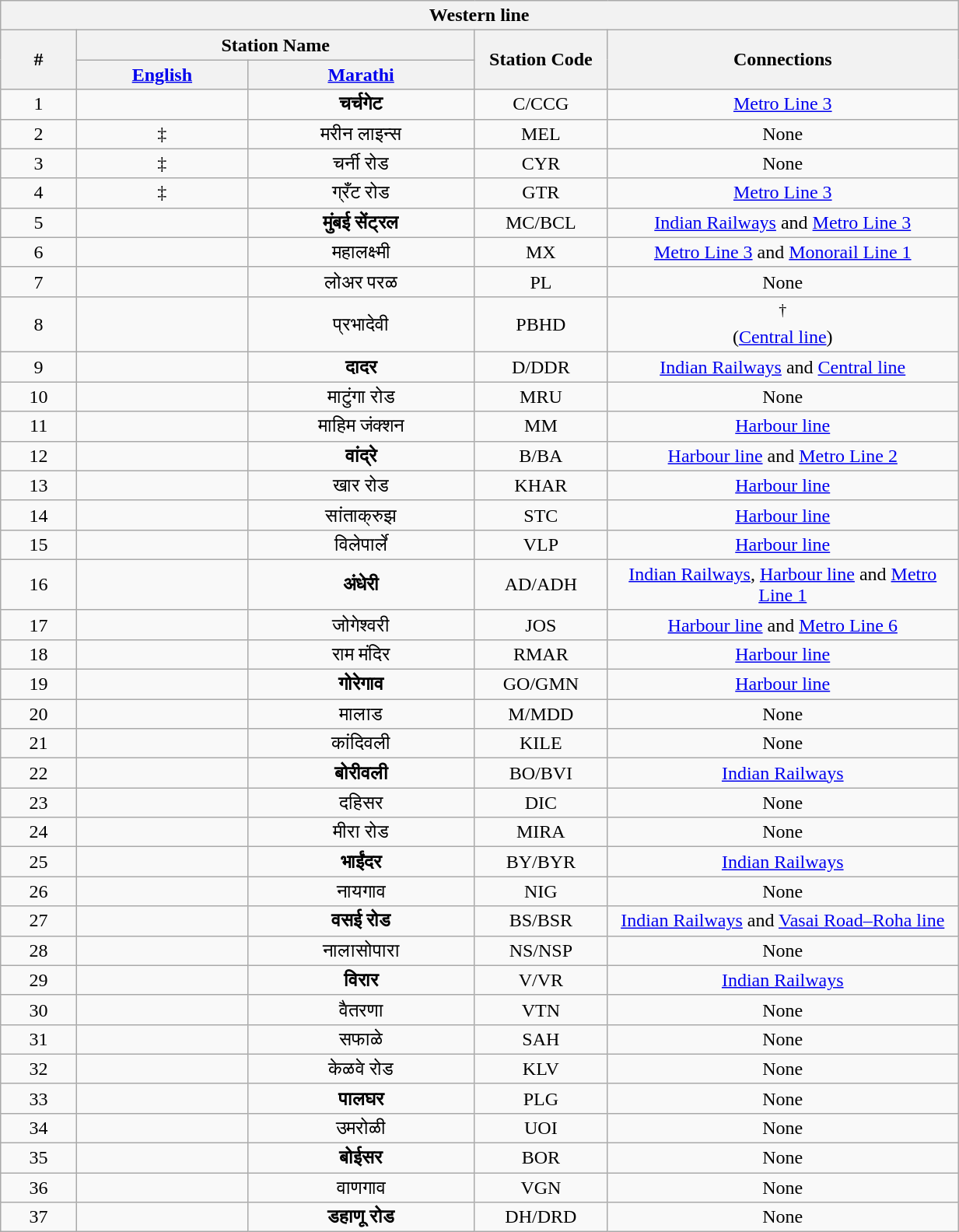<table class="wikitable sortable" style="text-align:center; width:65%;">
<tr>
<th colspan="5"><span><strong>Western line</strong></span></th>
</tr>
<tr>
<th rowspan="2" style="width:1%;">#</th>
<th colspan="2" style="width:5%;">Station Name</th>
<th rowspan="2" style="width:1%;">Station Code</th>
<th rowspan="2" style="width:5%;">Connections</th>
</tr>
<tr>
<th><a href='#'>English</a></th>
<th><a href='#'>Marathi</a></th>
</tr>
<tr>
<td>1</td>
<td><strong></strong></td>
<td><strong>चर्चगेट</strong></td>
<td>C/CCG</td>
<td><a href='#'>Metro Line 3</a></td>
</tr>
<tr>
<td>2</td>
<td>‡</td>
<td>मरीन लाइन्स</td>
<td>MEL</td>
<td>None</td>
</tr>
<tr>
<td>3</td>
<td>‡</td>
<td>चर्नी रोड</td>
<td>CYR</td>
<td>None</td>
</tr>
<tr>
<td>4</td>
<td>‡</td>
<td>ग्रँट रोड</td>
<td>GTR</td>
<td><a href='#'>Metro Line 3</a></td>
</tr>
<tr>
<td>5</td>
<td><strong></strong></td>
<td><strong>मुंबई सेंट्रल</strong></td>
<td>MC/BCL</td>
<td><a href='#'>Indian Railways</a> and <a href='#'>Metro Line 3</a></td>
</tr>
<tr>
<td>6</td>
<td></td>
<td>महालक्ष्मी</td>
<td>MX</td>
<td><a href='#'>Metro Line 3</a> and <a href='#'>Monorail Line 1</a></td>
</tr>
<tr>
<td>7</td>
<td></td>
<td>लोअर परळ</td>
<td>PL</td>
<td>None</td>
</tr>
<tr>
<td>8</td>
<td></td>
<td>प्रभादेवी</td>
<td>PBHD</td>
<td><sup>†</sup> <br> (<a href='#'>Central line</a>)</td>
</tr>
<tr>
<td>9</td>
<td><strong></strong></td>
<td><strong>दादर</strong></td>
<td>D/DDR</td>
<td><a href='#'>Indian Railways</a> and <a href='#'>Central line</a></td>
</tr>
<tr>
<td>10</td>
<td></td>
<td>माटुंगा रोड</td>
<td>MRU</td>
<td>None</td>
</tr>
<tr>
<td>11</td>
<td></td>
<td>माहिम जंक्शन</td>
<td>MM</td>
<td><a href='#'>Harbour line</a></td>
</tr>
<tr>
<td>12</td>
<td><strong></strong></td>
<td><strong>वांद्रे</strong></td>
<td>B/BA</td>
<td><a href='#'>Harbour line</a> and <a href='#'>Metro Line 2</a></td>
</tr>
<tr>
<td>13</td>
<td></td>
<td>खार रोड</td>
<td>KHAR</td>
<td><a href='#'>Harbour line</a></td>
</tr>
<tr>
<td>14</td>
<td></td>
<td>सांताक्रुझ</td>
<td>STC</td>
<td><a href='#'>Harbour line</a></td>
</tr>
<tr>
<td>15</td>
<td></td>
<td>विलेपार्ले</td>
<td>VLP</td>
<td><a href='#'>Harbour line</a></td>
</tr>
<tr>
<td>16</td>
<td><strong></strong></td>
<td><strong>अंधेरी</strong></td>
<td>AD/ADH</td>
<td><a href='#'>Indian Railways</a>, <a href='#'>Harbour line</a> and <a href='#'>Metro Line 1</a></td>
</tr>
<tr>
<td>17</td>
<td></td>
<td>जोगेश्वरी</td>
<td>JOS</td>
<td><a href='#'>Harbour line</a> and <a href='#'>Metro Line 6</a></td>
</tr>
<tr>
<td>18</td>
<td></td>
<td>राम मंदिर</td>
<td>RMAR</td>
<td><a href='#'>Harbour line</a></td>
</tr>
<tr>
<td>19</td>
<td><strong></strong></td>
<td><strong>गोरेगाव</strong></td>
<td>GO/GMN</td>
<td><a href='#'>Harbour line</a></td>
</tr>
<tr>
<td>20</td>
<td></td>
<td>मालाड</td>
<td>M/MDD</td>
<td>None</td>
</tr>
<tr>
<td>21</td>
<td></td>
<td>कांदिवली</td>
<td>KILE</td>
<td>None</td>
</tr>
<tr>
<td>22</td>
<td><strong></strong></td>
<td><strong>बोरीवली</strong></td>
<td>BO/BVI</td>
<td><a href='#'>Indian Railways</a></td>
</tr>
<tr>
<td>23</td>
<td></td>
<td>दहिसर</td>
<td>DIC</td>
<td>None</td>
</tr>
<tr>
<td>24</td>
<td></td>
<td>मीरा रोड</td>
<td>MIRA</td>
<td>None</td>
</tr>
<tr>
<td>25</td>
<td><strong></strong></td>
<td><strong>भाईंदर</strong></td>
<td>BY/BYR</td>
<td><a href='#'>Indian Railways</a></td>
</tr>
<tr>
<td>26</td>
<td></td>
<td>नायगाव</td>
<td>NIG</td>
<td>None</td>
</tr>
<tr>
<td>27</td>
<td><strong></strong></td>
<td><strong>वसई रोड</strong></td>
<td>BS/BSR</td>
<td><a href='#'>Indian Railways</a> and <a href='#'>Vasai Road–Roha line</a></td>
</tr>
<tr>
<td>28</td>
<td></td>
<td>नालासोपारा</td>
<td>NS/NSP</td>
<td>None</td>
</tr>
<tr>
<td>29</td>
<td><strong></strong></td>
<td><strong>विरार</strong></td>
<td>V/VR</td>
<td><a href='#'>Indian Railways</a></td>
</tr>
<tr>
<td>30</td>
<td></td>
<td>वैतरणा</td>
<td>VTN</td>
<td>None</td>
</tr>
<tr>
<td>31</td>
<td></td>
<td>सफाळे</td>
<td>SAH</td>
<td>None</td>
</tr>
<tr>
<td>32</td>
<td></td>
<td>केळवे रोड</td>
<td>KLV</td>
<td>None</td>
</tr>
<tr>
<td>33</td>
<td><strong></strong></td>
<td><strong>पालघर</strong></td>
<td>PLG</td>
<td>None</td>
</tr>
<tr>
<td>34</td>
<td></td>
<td>उमरोळी</td>
<td>UOI</td>
<td>None</td>
</tr>
<tr>
<td>35</td>
<td><strong></strong></td>
<td><strong>बोईसर</strong></td>
<td>BOR</td>
<td>None</td>
</tr>
<tr>
<td>36</td>
<td></td>
<td>वाणगाव</td>
<td>VGN</td>
<td>None</td>
</tr>
<tr>
<td>37</td>
<td><strong></strong></td>
<td><strong>डहाणू रोड</strong></td>
<td>DH/DRD</td>
<td>None</td>
</tr>
</table>
